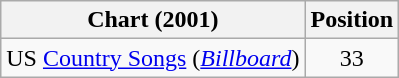<table class="wikitable sortable">
<tr>
<th scope="col">Chart (2001)</th>
<th scope="col">Position</th>
</tr>
<tr>
<td>US <a href='#'>Country Songs</a> (<em><a href='#'>Billboard</a></em>)</td>
<td align="center">33</td>
</tr>
</table>
